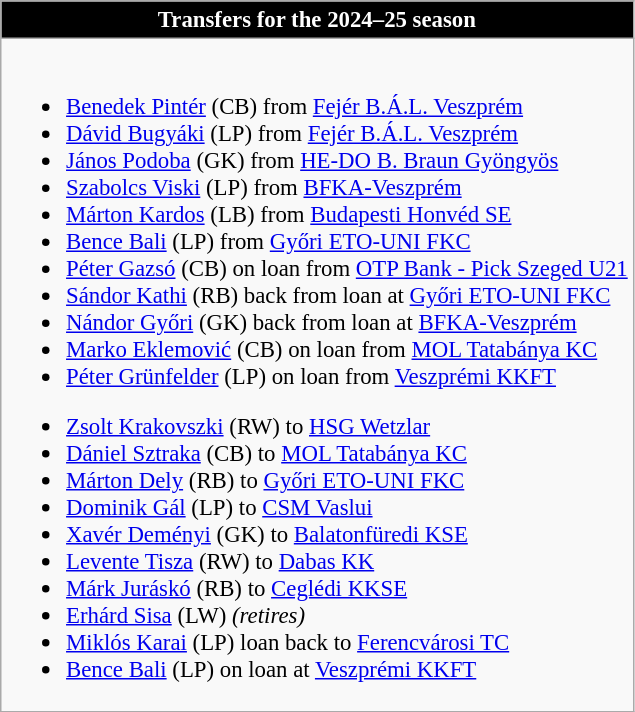<table class="wikitable collapsible collapsed" style="font-size:95%">
<tr>
<th style="color:white; background:black"><strong>Transfers for the 2024–25 season</strong></th>
</tr>
<tr>
<td><br>
<ul><li> <a href='#'>Benedek Pintér</a> (CB) from  <a href='#'>Fejér B.Á.L. Veszprém</a></li><li> <a href='#'>Dávid Bugyáki</a> (LP) from  <a href='#'>Fejér B.Á.L. Veszprém</a></li><li> <a href='#'>János Podoba</a> (GK) from  <a href='#'>HE-DO B. Braun Gyöngyös</a></li><li> <a href='#'>Szabolcs Viski</a> (LP) from  <a href='#'>BFKA-Veszprém</a></li><li> <a href='#'>Márton Kardos</a> (LB) from  <a href='#'>Budapesti Honvéd SE</a></li><li> <a href='#'>Bence Bali</a> (LP) from  <a href='#'>Győri ETO-UNI FKC</a></li><li> <a href='#'>Péter Gazsó</a> (CB) on loan from  <a href='#'>OTP Bank - Pick Szeged U21</a></li><li> <a href='#'>Sándor Kathi</a> (RB) back from loan at  <a href='#'>Győri ETO-UNI FKC</a></li><li> <a href='#'>Nándor Győri</a> (GK) back from loan at  <a href='#'>BFKA-Veszprém</a></li><li> <a href='#'>Marko Eklemović</a> (CB) on loan from  <a href='#'>MOL Tatabánya KC</a></li><li> <a href='#'>Péter Grünfelder</a> (LP) on loan from  <a href='#'>Veszprémi KKFT</a></li></ul><ul><li> <a href='#'>Zsolt Krakovszki</a> (RW) to  <a href='#'>HSG Wetzlar</a></li><li> <a href='#'>Dániel Sztraka</a> (CB) to  <a href='#'>MOL Tatabánya KC</a></li><li> <a href='#'>Márton Dely</a> (RB) to  <a href='#'>Győri ETO-UNI FKC</a></li><li> <a href='#'>Dominik Gál</a> (LP) to  <a href='#'>CSM Vaslui</a></li><li> <a href='#'>Xavér Deményi</a> (GK) to  <a href='#'>Balatonfüredi KSE</a></li><li> <a href='#'>Levente Tisza</a> (RW) to  <a href='#'>Dabas KK</a></li><li> <a href='#'>Márk Juráskó</a> (RB) to  <a href='#'>Ceglédi KKSE</a></li><li> <a href='#'>Erhárd Sisa</a> (LW) <em>(retires)</em></li><li> <a href='#'>Miklós Karai</a> (LP) loan back to  <a href='#'>Ferencvárosi TC</a></li><li> <a href='#'>Bence Bali</a> (LP) on loan at  <a href='#'>Veszprémi KKFT</a></li></ul></td>
</tr>
</table>
